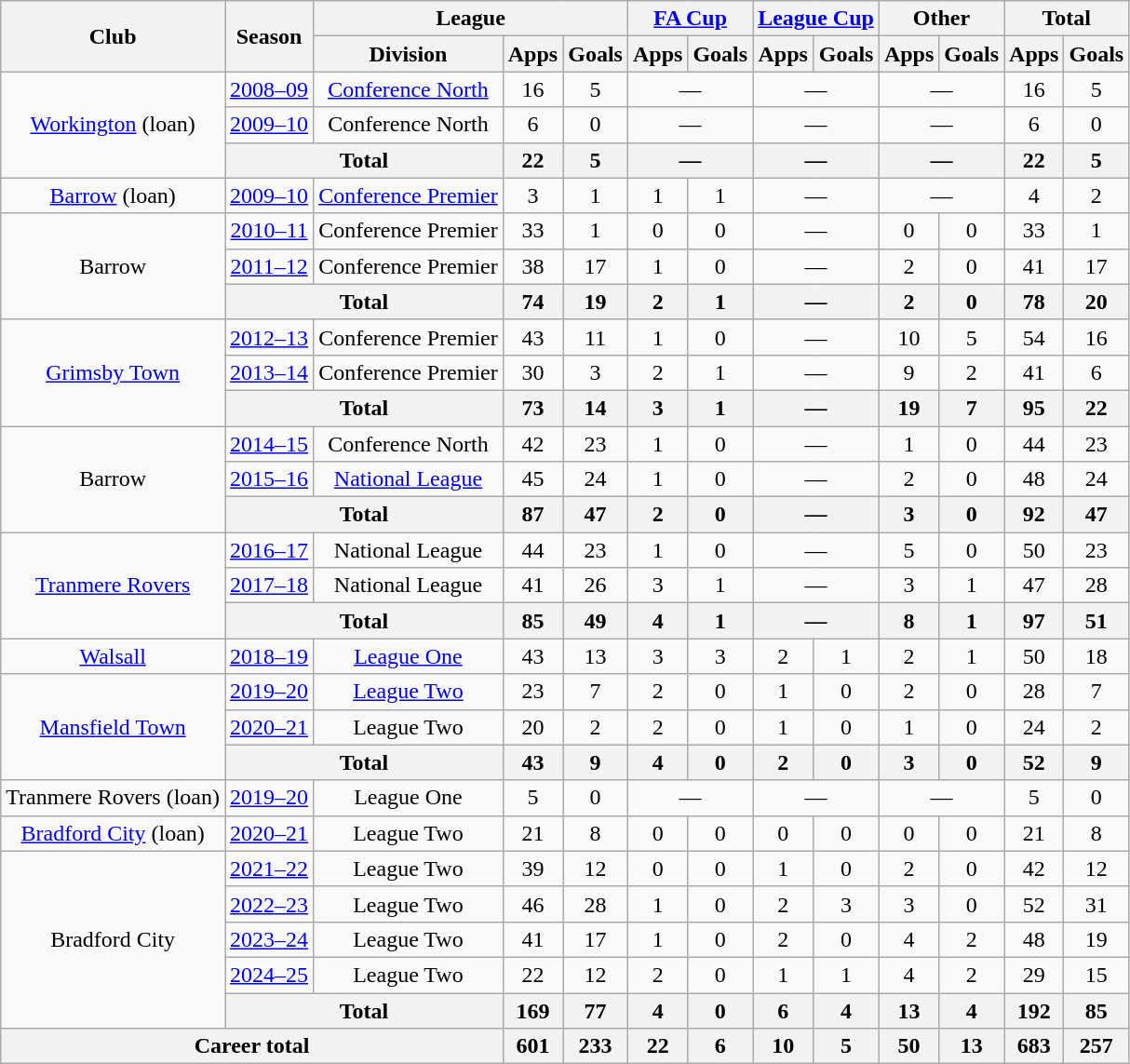<table class="wikitable" style="text-align:center">
<tr>
<th rowspan="2">Club</th>
<th rowspan="2">Season</th>
<th colspan="3">League</th>
<th colspan="2"><a href='#'>FA Cup</a></th>
<th colspan="2"><a href='#'>League Cup</a></th>
<th colspan="2">Other</th>
<th colspan="2">Total</th>
</tr>
<tr>
<th>Division</th>
<th>Apps</th>
<th>Goals</th>
<th>Apps</th>
<th>Goals</th>
<th>Apps</th>
<th>Goals</th>
<th>Apps</th>
<th>Goals</th>
<th>Apps</th>
<th>Goals</th>
</tr>
<tr>
<td rowspan="3"><a href='#'>Workington</a> (loan)</td>
<td><a href='#'>2008–09</a></td>
<td><a href='#'>Conference North</a></td>
<td>16</td>
<td>5</td>
<td colspan="2">—</td>
<td colspan="2">—</td>
<td colspan="2">—</td>
<td>16</td>
<td>5</td>
</tr>
<tr>
<td><a href='#'>2009–10</a></td>
<td>Conference North</td>
<td>6</td>
<td>0</td>
<td colspan="2">—</td>
<td colspan="2">—</td>
<td colspan="2">—</td>
<td>6</td>
<td>0</td>
</tr>
<tr>
<th colspan="2">Total</th>
<th>22</th>
<th>5</th>
<th colspan="2">—</th>
<th colspan="2">—</th>
<th colspan="2">—</th>
<th>22</th>
<th>5</th>
</tr>
<tr>
<td><a href='#'>Barrow</a> (loan)</td>
<td><a href='#'>2009–10</a></td>
<td><a href='#'>Conference Premier</a></td>
<td>3</td>
<td>1</td>
<td>1</td>
<td>1</td>
<td colspan="2">—</td>
<td colspan="2">—</td>
<td>4</td>
<td>2</td>
</tr>
<tr>
<td rowspan="3">Barrow</td>
<td><a href='#'>2010–11</a></td>
<td>Conference Premier</td>
<td>33</td>
<td>1</td>
<td>0</td>
<td>0</td>
<td colspan="2">—</td>
<td>0</td>
<td>0</td>
<td>33</td>
<td>1</td>
</tr>
<tr>
<td><a href='#'>2011–12</a></td>
<td>Conference Premier</td>
<td>38</td>
<td>17</td>
<td>1</td>
<td>0</td>
<td colspan="2">—</td>
<td>2</td>
<td>0</td>
<td>41</td>
<td>17</td>
</tr>
<tr>
<th colspan="2">Total</th>
<th>74</th>
<th>19</th>
<th>2</th>
<th>1</th>
<th colspan="2">—</th>
<th>2</th>
<th>0</th>
<th>78</th>
<th>20</th>
</tr>
<tr>
<td rowspan="3"><a href='#'>Grimsby Town</a></td>
<td><a href='#'>2012–13</a></td>
<td>Conference Premier</td>
<td>43</td>
<td>11</td>
<td>1</td>
<td>0</td>
<td colspan="2">—</td>
<td>10</td>
<td>5</td>
<td>54</td>
<td>16</td>
</tr>
<tr>
<td><a href='#'>2013–14</a></td>
<td>Conference Premier</td>
<td>30</td>
<td>3</td>
<td>2</td>
<td>1</td>
<td colspan="2">—</td>
<td>9</td>
<td>2</td>
<td>41</td>
<td>6</td>
</tr>
<tr>
<th colspan="2">Total</th>
<th>73</th>
<th>14</th>
<th>3</th>
<th>1</th>
<th colspan="2">—</th>
<th>19</th>
<th>7</th>
<th>95</th>
<th>22</th>
</tr>
<tr>
<td rowspan="3">Barrow</td>
<td><a href='#'>2014–15</a></td>
<td>Conference North</td>
<td>42</td>
<td>23</td>
<td>1</td>
<td>0</td>
<td colspan="2">—</td>
<td>1</td>
<td>0</td>
<td>44</td>
<td>23</td>
</tr>
<tr>
<td><a href='#'>2015–16</a></td>
<td><a href='#'>National League</a></td>
<td>45</td>
<td>24</td>
<td>1</td>
<td>0</td>
<td colspan="2">—</td>
<td>2</td>
<td>0</td>
<td>48</td>
<td>24</td>
</tr>
<tr>
<th colspan="2">Total</th>
<th>87</th>
<th>47</th>
<th>2</th>
<th>0</th>
<th colspan="2">—</th>
<th>3</th>
<th>0</th>
<th>92</th>
<th>47</th>
</tr>
<tr>
<td rowspan="3"><a href='#'>Tranmere Rovers</a></td>
<td><a href='#'>2016–17</a></td>
<td>National League</td>
<td>44</td>
<td>23</td>
<td>1</td>
<td>0</td>
<td colspan="2">—</td>
<td>5</td>
<td>0</td>
<td>50</td>
<td>23</td>
</tr>
<tr>
<td><a href='#'>2017–18</a></td>
<td>National League</td>
<td>41</td>
<td>26</td>
<td>3</td>
<td>1</td>
<td colspan="2">—</td>
<td>3</td>
<td>1</td>
<td>47</td>
<td>28</td>
</tr>
<tr>
<th colspan="2">Total</th>
<th>85</th>
<th>49</th>
<th>4</th>
<th>1</th>
<th colspan="2">—</th>
<th>8</th>
<th>1</th>
<th>97</th>
<th>51</th>
</tr>
<tr>
<td><a href='#'>Walsall</a></td>
<td><a href='#'>2018–19</a></td>
<td><a href='#'>League One</a></td>
<td>43</td>
<td>13</td>
<td>3</td>
<td>3</td>
<td>2</td>
<td>1</td>
<td>2</td>
<td>1</td>
<td>50</td>
<td>18</td>
</tr>
<tr>
<td rowspan=3><a href='#'>Mansfield Town</a></td>
<td><a href='#'>2019–20</a></td>
<td><a href='#'>League Two</a></td>
<td>23</td>
<td>7</td>
<td>2</td>
<td>0</td>
<td>1</td>
<td>0</td>
<td>2</td>
<td>0</td>
<td>28</td>
<td>7</td>
</tr>
<tr>
<td><a href='#'>2020–21</a></td>
<td>League Two</td>
<td>20</td>
<td>2</td>
<td>2</td>
<td>0</td>
<td>1</td>
<td>0</td>
<td>1</td>
<td>0</td>
<td>24</td>
<td>2</td>
</tr>
<tr>
<th colspan=2>Total</th>
<th>43</th>
<th>9</th>
<th>4</th>
<th>0</th>
<th>2</th>
<th>0</th>
<th>3</th>
<th>0</th>
<th>52</th>
<th>9</th>
</tr>
<tr>
<td>Tranmere Rovers (loan)</td>
<td><a href='#'>2019–20</a></td>
<td>League One</td>
<td>5</td>
<td>0</td>
<td colspan="2">—</td>
<td colspan="2">—</td>
<td colspan="2">—</td>
<td>5</td>
<td>0</td>
</tr>
<tr>
<td><a href='#'>Bradford City</a> (loan)</td>
<td><a href='#'>2020–21</a></td>
<td>League Two</td>
<td>21</td>
<td>8</td>
<td>0</td>
<td>0</td>
<td>0</td>
<td>0</td>
<td>0</td>
<td>0</td>
<td>21</td>
<td>8</td>
</tr>
<tr>
<td rowspan="5">Bradford City</td>
<td><a href='#'>2021–22</a></td>
<td>League Two</td>
<td>39</td>
<td>12</td>
<td>0</td>
<td>0</td>
<td>1</td>
<td>0</td>
<td>2</td>
<td>0</td>
<td>42</td>
<td>12</td>
</tr>
<tr>
<td><a href='#'>2022–23</a></td>
<td>League Two</td>
<td>46</td>
<td>28</td>
<td>1</td>
<td>0</td>
<td>2</td>
<td>3</td>
<td>3</td>
<td>0</td>
<td>52</td>
<td>31</td>
</tr>
<tr>
<td><a href='#'>2023–24</a></td>
<td>League Two</td>
<td>41</td>
<td>17</td>
<td>1</td>
<td>0</td>
<td>2</td>
<td>0</td>
<td>4</td>
<td>2</td>
<td>48</td>
<td>19</td>
</tr>
<tr>
<td><a href='#'>2024–25</a></td>
<td>League Two</td>
<td>22</td>
<td>12</td>
<td>2</td>
<td>0</td>
<td>1</td>
<td>1</td>
<td>4</td>
<td>2</td>
<td>29</td>
<td>15</td>
</tr>
<tr>
<th colspan="2">Total</th>
<th>169</th>
<th>77</th>
<th>4</th>
<th>0</th>
<th>6</th>
<th>4</th>
<th>13</th>
<th>4</th>
<th>192</th>
<th>85</th>
</tr>
<tr>
<th colspan="3">Career total</th>
<th>601</th>
<th>233</th>
<th>22</th>
<th>6</th>
<th>10</th>
<th>5</th>
<th>50</th>
<th>13</th>
<th>683</th>
<th>257</th>
</tr>
</table>
